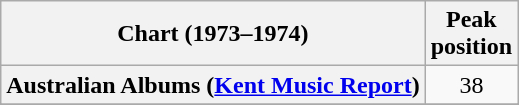<table class="wikitable sortable plainrowheaders" style="text-align:center">
<tr>
<th>Chart (1973–1974)</th>
<th>Peak<br>position</th>
</tr>
<tr>
<th scope="row">Australian Albums (<a href='#'>Kent Music Report</a>)</th>
<td>38</td>
</tr>
<tr>
</tr>
<tr>
</tr>
</table>
